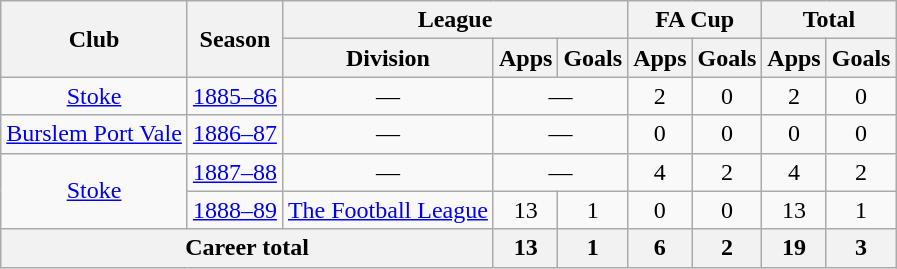<table class="wikitable" style="text-align: center;">
<tr>
<th rowspan="2">Club</th>
<th rowspan="2">Season</th>
<th colspan="3">League</th>
<th colspan="2">FA Cup</th>
<th colspan="2">Total</th>
</tr>
<tr>
<th>Division</th>
<th>Apps</th>
<th>Goals</th>
<th>Apps</th>
<th>Goals</th>
<th>Apps</th>
<th>Goals</th>
</tr>
<tr>
<td><a href='#'>Stoke</a></td>
<td><a href='#'>1885–86</a></td>
<td>—</td>
<td colspan="2">—</td>
<td>2</td>
<td>0</td>
<td>2</td>
<td>0</td>
</tr>
<tr>
<td><a href='#'>Burslem Port Vale</a></td>
<td><a href='#'>1886–87</a></td>
<td>—</td>
<td colspan="2">—</td>
<td>0</td>
<td>0</td>
<td>0</td>
<td>0</td>
</tr>
<tr>
<td rowspan="2"><a href='#'>Stoke</a></td>
<td><a href='#'>1887–88</a></td>
<td>—</td>
<td colspan="2">—</td>
<td>4</td>
<td>2</td>
<td>4</td>
<td>2</td>
</tr>
<tr>
<td><a href='#'>1888–89</a></td>
<td><a href='#'>The Football League</a></td>
<td>13</td>
<td>1</td>
<td>0</td>
<td>0</td>
<td>13</td>
<td>1</td>
</tr>
<tr>
<th colspan="3">Career total</th>
<th>13</th>
<th>1</th>
<th>6</th>
<th>2</th>
<th>19</th>
<th>3</th>
</tr>
</table>
